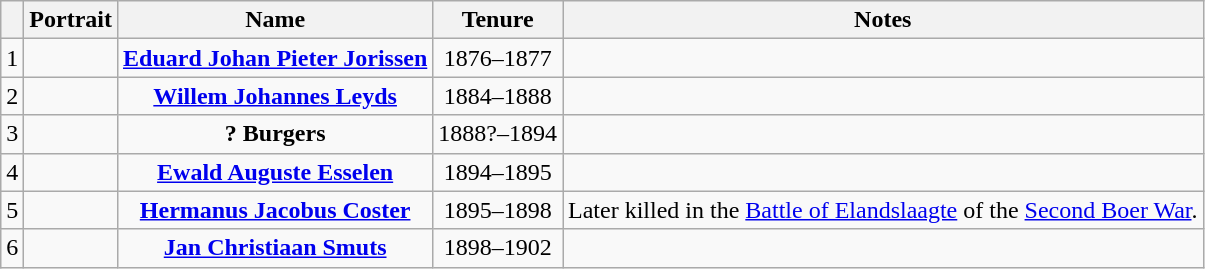<table class="wikitable" style="text-align:center">
<tr>
<th></th>
<th>Portrait</th>
<th>Name<br></th>
<th>Tenure</th>
<th>Notes</th>
</tr>
<tr>
<td>1</td>
<td></td>
<td><strong><a href='#'>Eduard Johan Pieter Jorissen</a></strong><br></td>
<td>1876–1877</td>
<td></td>
</tr>
<tr>
<td>2</td>
<td></td>
<td><strong><a href='#'>Willem Johannes Leyds</a></strong><br></td>
<td>1884–1888</td>
<td></td>
</tr>
<tr>
<td>3</td>
<td></td>
<td><strong>? Burgers</strong></td>
<td>1888?–1894</td>
<td></td>
</tr>
<tr>
<td>4</td>
<td></td>
<td><strong><a href='#'>Ewald Auguste Esselen</a></strong><br></td>
<td>1894–1895</td>
<td></td>
</tr>
<tr>
<td>5</td>
<td></td>
<td><strong><a href='#'>Hermanus Jacobus Coster</a></strong><br></td>
<td>1895–1898</td>
<td>Later killed in the <a href='#'>Battle of Elandslaagte</a> of the <a href='#'>Second Boer War</a>.</td>
</tr>
<tr>
<td>6</td>
<td></td>
<td><strong><a href='#'>Jan Christiaan Smuts</a></strong><br></td>
<td>1898–1902</td>
<td></td>
</tr>
</table>
